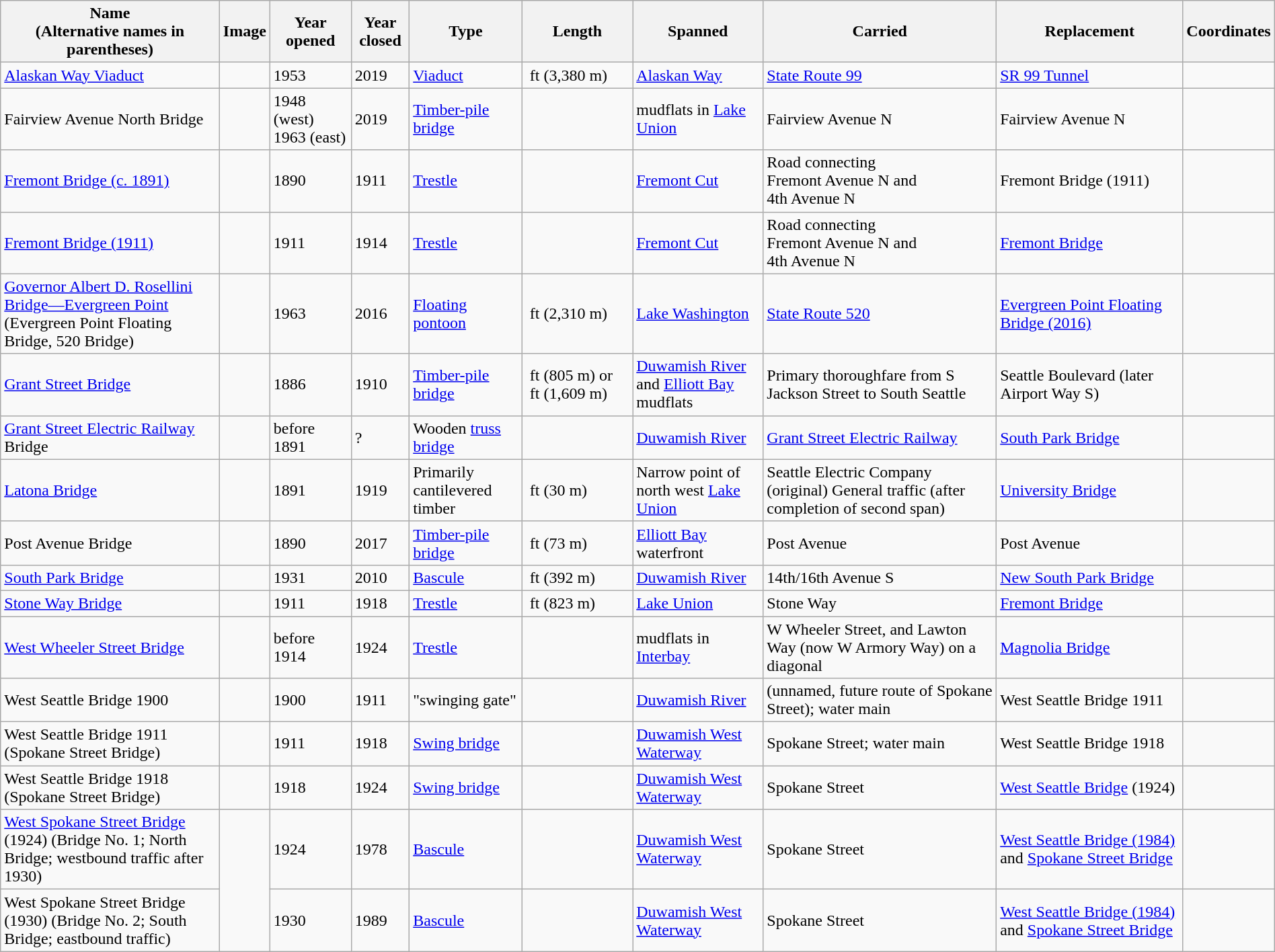<table class="wikitable sortable" width="100%">
<tr>
<th scope="col">Name<br>(Alternative names in parentheses)</th>
<th scope="col" class="unsortable">Image</th>
<th scope="col">Year opened</th>
<th scope="col">Year closed</th>
<th scope="col">Type</th>
<th scope="col">Length</th>
<th scope="col">Spanned</th>
<th scope="col">Carried</th>
<th scole="col" class="unsortable">Replacement</th>
<th scope="col">Coordinates</th>
</tr>
<tr>
<td><a href='#'>Alaskan Way Viaduct</a></td>
<td></td>
<td>1953</td>
<td>2019</td>
<td><a href='#'>Viaduct</a></td>
<td> ft (3,380 m)</td>
<td><a href='#'>Alaskan Way</a></td>
<td><a href='#'>State Route 99</a></td>
<td><a href='#'>SR 99 Tunnel</a></td>
<td></td>
</tr>
<tr>
<td>Fairview Avenue North Bridge</td>
<td></td>
<td>1948 (west) 1963 (east)</td>
<td>2019</td>
<td><a href='#'>Timber-pile bridge</a></td>
<td></td>
<td>mudflats in <a href='#'>Lake Union</a></td>
<td>Fairview Avenue N</td>
<td>Fairview Avenue N</td>
<td></td>
</tr>
<tr>
<td><a href='#'>Fremont Bridge (c. 1891)</a></td>
<td></td>
<td>1890</td>
<td>1911</td>
<td><a href='#'>Trestle</a></td>
<td></td>
<td><a href='#'>Fremont Cut</a></td>
<td>Road connecting Fremont Avenue N and 4th Avenue N</td>
<td>Fremont Bridge (1911)</td>
<td></td>
</tr>
<tr>
<td><a href='#'>Fremont Bridge (1911)</a></td>
<td></td>
<td>1911</td>
<td>1914</td>
<td><a href='#'>Trestle</a></td>
<td></td>
<td><a href='#'>Fremont Cut</a></td>
<td>Road connecting Fremont Avenue N and 4th Avenue N</td>
<td><a href='#'>Fremont Bridge</a></td>
<td></td>
</tr>
<tr>
<td><a href='#'>Governor Albert D. Rosellini Bridge—Evergreen Point</a><br>(Evergreen Point Floating Bridge, 520 Bridge)</td>
<td></td>
<td>1963</td>
<td>2016</td>
<td><a href='#'>Floating pontoon</a></td>
<td> ft (2,310 m)</td>
<td><a href='#'>Lake Washington</a></td>
<td><a href='#'>State Route 520</a></td>
<td><a href='#'>Evergreen Point Floating Bridge (2016)</a></td>
<td></td>
</tr>
<tr>
<td><a href='#'>Grant Street Bridge</a></td>
<td></td>
<td>1886</td>
<td> 1910</td>
<td><a href='#'>Timber-pile bridge</a></td>
<td> ft (805 m) or  ft (1,609 m)</td>
<td><a href='#'>Duwamish River</a> and <a href='#'>Elliott Bay</a> mudflats</td>
<td>Primary thoroughfare from S Jackson Street to South Seattle</td>
<td>Seattle Boulevard (later Airport Way S)</td>
<td></td>
</tr>
<tr>
<td><a href='#'>Grant Street Electric Railway</a> Bridge</td>
<td></td>
<td>before 1891</td>
<td>?</td>
<td>Wooden <a href='#'>truss bridge</a></td>
<td></td>
<td><a href='#'>Duwamish River</a></td>
<td><a href='#'>Grant Street Electric Railway</a></td>
<td><a href='#'>South Park Bridge</a></td>
<td></td>
</tr>
<tr>
<td><a href='#'>Latona Bridge</a></td>
<td></td>
<td>1891</td>
<td>1919</td>
<td>Primarily cantilevered timber</td>
<td> ft (30 m)</td>
<td>Narrow point of north west <a href='#'>Lake Union</a></td>
<td>Seattle Electric Company (original) General traffic (after completion of second span)</td>
<td><a href='#'>University Bridge</a></td>
<td></td>
</tr>
<tr>
<td>Post Avenue Bridge</td>
<td></td>
<td>1890</td>
<td>2017</td>
<td><a href='#'>Timber-pile bridge</a></td>
<td> ft (73 m)</td>
<td><a href='#'>Elliott Bay</a> waterfront</td>
<td>Post Avenue</td>
<td>Post Avenue</td>
<td></td>
</tr>
<tr>
<td><a href='#'>South Park Bridge</a></td>
<td></td>
<td>1931</td>
<td>2010</td>
<td><a href='#'>Bascule</a></td>
<td> ft (392 m)</td>
<td><a href='#'>Duwamish River</a></td>
<td>14th/16th Avenue S</td>
<td><a href='#'>New South Park Bridge</a></td>
<td></td>
</tr>
<tr>
<td><a href='#'>Stone Way Bridge</a></td>
<td></td>
<td>1911</td>
<td>1918</td>
<td><a href='#'>Trestle</a></td>
<td> ft (823 m)</td>
<td><a href='#'>Lake Union</a></td>
<td>Stone Way</td>
<td><a href='#'>Fremont Bridge</a></td>
<td></td>
</tr>
<tr>
<td><a href='#'>West Wheeler Street Bridge</a></td>
<td></td>
<td>before 1914</td>
<td>1924</td>
<td><a href='#'>Trestle</a></td>
<td></td>
<td>mudflats in <a href='#'>Interbay</a></td>
<td>W Wheeler Street, and Lawton Way (now W Armory Way) on a diagonal</td>
<td><a href='#'>Magnolia Bridge</a></td>
<td></td>
</tr>
<tr>
<td>West Seattle Bridge  1900</td>
<td></td>
<td> 1900</td>
<td> 1911</td>
<td>"swinging gate"</td>
<td></td>
<td><a href='#'>Duwamish River</a></td>
<td>(unnamed, future route of Spokane Street); water main</td>
<td>West Seattle Bridge  1911</td>
<td></td>
</tr>
<tr>
<td>West Seattle Bridge  1911 (Spokane Street Bridge)</td>
<td></td>
<td> 1911</td>
<td> 1918</td>
<td><a href='#'>Swing bridge</a></td>
<td></td>
<td><a href='#'>Duwamish 
West Waterway</a></td>
<td>Spokane Street; water main</td>
<td>West Seattle Bridge  1918</td>
<td></td>
</tr>
<tr>
<td>West Seattle Bridge  1918 (Spokane Street Bridge)</td>
<td></td>
<td> 1918</td>
<td>1924</td>
<td><a href='#'>Swing bridge</a></td>
<td></td>
<td><a href='#'>Duwamish West Waterway</a></td>
<td>Spokane Street</td>
<td><a href='#'>West Seattle Bridge</a> (1924)</td>
<td></td>
</tr>
<tr>
<td><a href='#'>West Spokane Street Bridge</a> (1924) (Bridge No. 1; North Bridge; westbound traffic after 1930) </td>
<td rowspan="2"></td>
<td>1924</td>
<td>1978</td>
<td><a href='#'>Bascule</a></td>
<td></td>
<td><a href='#'>Duwamish 
West Waterway</a></td>
<td>Spokane Street</td>
<td><a href='#'>West Seattle Bridge (1984)</a> and <a href='#'>Spokane Street Bridge</a></td>
<td></td>
</tr>
<tr>
<td>West Spokane Street Bridge (1930) (Bridge No. 2; South Bridge; eastbound traffic)</td>
<td>1930</td>
<td>1989</td>
<td><a href='#'>Bascule</a></td>
<td></td>
<td><a href='#'>Duwamish 
West Waterway</a></td>
<td>Spokane Street</td>
<td><a href='#'>West Seattle Bridge (1984)</a> and <a href='#'>Spokane Street Bridge</a></td>
<td></td>
</tr>
</table>
